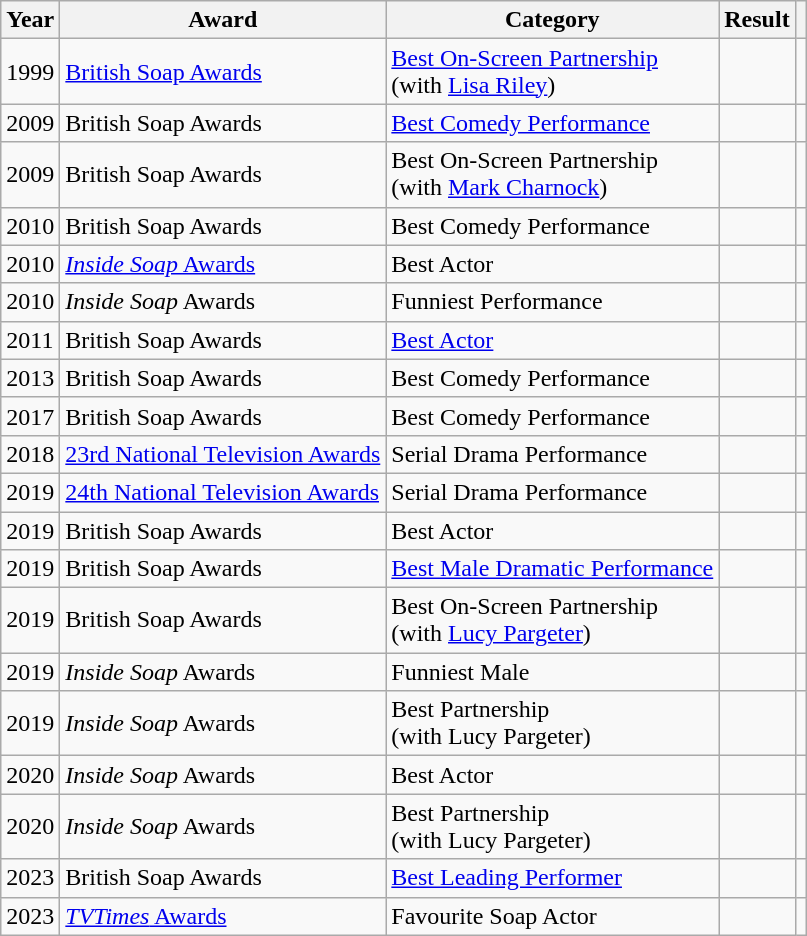<table class="wikitable">
<tr>
<th>Year</th>
<th>Award</th>
<th>Category</th>
<th>Result</th>
<th></th>
</tr>
<tr>
<td>1999</td>
<td><a href='#'>British Soap Awards</a></td>
<td><a href='#'>Best On-Screen Partnership</a> <br> <span>(with <a href='#'>Lisa Riley</a>)</span></td>
<td></td>
<td align="center"></td>
</tr>
<tr>
<td>2009</td>
<td>British Soap Awards</td>
<td><a href='#'>Best Comedy Performance</a></td>
<td></td>
<td align="center"></td>
</tr>
<tr>
<td>2009</td>
<td>British Soap Awards</td>
<td>Best On-Screen Partnership <br> <span>(with <a href='#'>Mark Charnock</a>)</span></td>
<td></td>
<td align="center"></td>
</tr>
<tr>
<td>2010</td>
<td>British Soap Awards</td>
<td>Best Comedy Performance</td>
<td></td>
<td align="center"></td>
</tr>
<tr>
<td>2010</td>
<td><a href='#'><em>Inside Soap</em> Awards</a></td>
<td>Best Actor</td>
<td></td>
<td align="center"></td>
</tr>
<tr>
<td>2010</td>
<td><em>Inside Soap</em> Awards</td>
<td>Funniest Performance</td>
<td></td>
<td align="center"></td>
</tr>
<tr>
<td>2011</td>
<td>British Soap Awards</td>
<td><a href='#'>Best Actor</a></td>
<td></td>
<td align="center"></td>
</tr>
<tr>
<td>2013</td>
<td>British Soap Awards</td>
<td>Best Comedy Performance</td>
<td></td>
<td align="center"></td>
</tr>
<tr>
<td>2017</td>
<td>British Soap Awards</td>
<td>Best Comedy Performance</td>
<td></td>
<td align="center"></td>
</tr>
<tr>
<td>2018</td>
<td><a href='#'>23rd National Television Awards</a></td>
<td>Serial Drama Performance</td>
<td></td>
<td align="center"></td>
</tr>
<tr>
<td>2019</td>
<td><a href='#'>24th National Television Awards</a></td>
<td>Serial Drama Performance</td>
<td></td>
<td align="center"></td>
</tr>
<tr>
<td>2019</td>
<td>British Soap Awards</td>
<td>Best Actor</td>
<td></td>
<td align="center"></td>
</tr>
<tr>
<td>2019</td>
<td>British Soap Awards</td>
<td><a href='#'>Best Male Dramatic Performance</a></td>
<td></td>
<td align="center"></td>
</tr>
<tr>
<td>2019</td>
<td>British Soap Awards</td>
<td>Best On-Screen Partnership <br> <span>(with <a href='#'>Lucy Pargeter</a>)</span></td>
<td></td>
<td align="center"></td>
</tr>
<tr>
<td>2019</td>
<td><em>Inside Soap</em> Awards</td>
<td>Funniest Male</td>
<td></td>
<td align="center"></td>
</tr>
<tr>
<td>2019</td>
<td><em>Inside Soap</em> Awards</td>
<td>Best Partnership <br> <span>(with Lucy Pargeter)</span></td>
<td></td>
<td align="center"></td>
</tr>
<tr>
<td>2020</td>
<td><em>Inside Soap</em> Awards</td>
<td>Best Actor</td>
<td></td>
<td align="center"></td>
</tr>
<tr>
<td>2020</td>
<td><em>Inside Soap</em> Awards</td>
<td>Best Partnership <br> <span>(with Lucy Pargeter)</span></td>
<td></td>
<td align="center"></td>
</tr>
<tr>
<td>2023</td>
<td>British Soap Awards</td>
<td><a href='#'>Best Leading Performer</a></td>
<td></td>
<td align="center"></td>
</tr>
<tr>
<td>2023</td>
<td><a href='#'><em>TVTimes</em> Awards</a></td>
<td>Favourite Soap Actor</td>
<td></td>
<td align="center"></td>
</tr>
</table>
